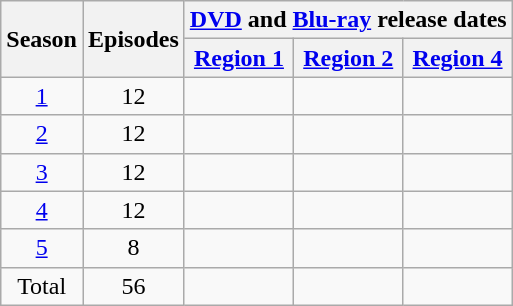<table class="wikitable plainrowheaders" style="text-align: center;">
<tr>
<th scope="col" rowspan="2">Season</th>
<th scope="col" rowspan="2">Episodes</th>
<th scope="col" colspan="4"><a href='#'>DVD</a> and <a href='#'>Blu-ray</a> release dates</th>
</tr>
<tr>
<th scope="col"><a href='#'>Region 1</a></th>
<th scope="col"><a href='#'>Region 2</a></th>
<th scope="col"><a href='#'>Region 4</a></th>
</tr>
<tr>
<td scope="row"><a href='#'>1</a></td>
<td>12</td>
<td></td>
<td></td>
<td></td>
</tr>
<tr>
<td scope="row"><a href='#'>2</a></td>
<td>12</td>
<td></td>
<td></td>
<td></td>
</tr>
<tr>
<td scope="row"><a href='#'>3</a></td>
<td>12</td>
<td></td>
<td></td>
<td></td>
</tr>
<tr>
<td scope="row"><a href='#'>4</a></td>
<td>12</td>
<td></td>
<td></td>
<td></td>
</tr>
<tr>
<td scope="row"><a href='#'>5</a></td>
<td>8</td>
<td></td>
<td></td>
<td></td>
</tr>
<tr>
<td scope="row">Total</td>
<td>56</td>
<td></td>
<td></td>
<td></td>
</tr>
</table>
